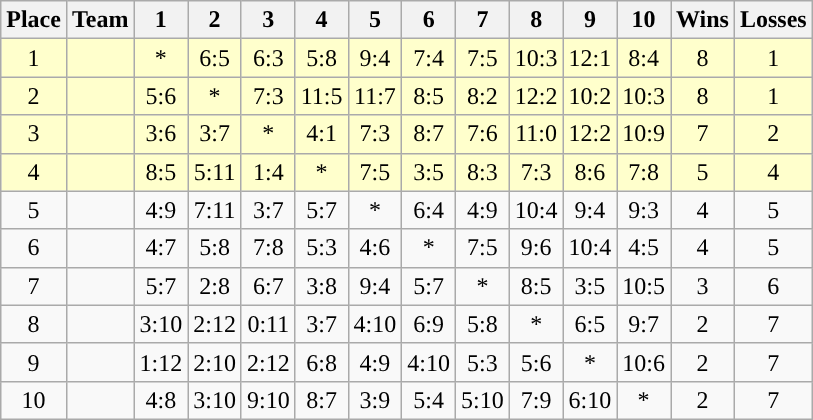<table class="wikitable" style="text-align:center;">
<tr>
<th>Place</th>
<th>Team</th>
<th width="25">1</th>
<th width="25">2</th>
<th width="25">3</th>
<th width="25">4</th>
<th width="25">5</th>
<th width="25">6</th>
<th width="25">7</th>
<th width="25">8</th>
<th width="25">9</th>
<th width="25">10</th>
<th>Wins</th>
<th>Losses</th>
</tr>
<tr bgcolor=#ffc>
<td>1</td>
<td align="left"></td>
<td>*</td>
<td>6:5</td>
<td>6:3</td>
<td>5:8</td>
<td>9:4</td>
<td>7:4</td>
<td>7:5</td>
<td>10:3</td>
<td>12:1</td>
<td>8:4</td>
<td>8</td>
<td>1</td>
</tr>
<tr bgcolor=#ffc>
<td>2</td>
<td align="left"></td>
<td>5:6</td>
<td>*</td>
<td>7:3</td>
<td>11:5</td>
<td>11:7</td>
<td>8:5</td>
<td>8:2</td>
<td>12:2</td>
<td>10:2</td>
<td>10:3</td>
<td>8</td>
<td>1</td>
</tr>
<tr bgcolor=#ffc>
<td>3</td>
<td align="left"></td>
<td>3:6</td>
<td>3:7</td>
<td>*</td>
<td>4:1</td>
<td>7:3</td>
<td>8:7</td>
<td>7:6</td>
<td>11:0</td>
<td>12:2</td>
<td>10:9</td>
<td>7</td>
<td>2</td>
</tr>
<tr bgcolor=#ffc>
<td>4</td>
<td align="left"></td>
<td>8:5</td>
<td>5:11</td>
<td>1:4</td>
<td>*</td>
<td>7:5</td>
<td>3:5</td>
<td>8:3</td>
<td>7:3</td>
<td>8:6</td>
<td>7:8</td>
<td>5</td>
<td>4</td>
</tr>
<tr>
<td>5</td>
<td align="left"></td>
<td>4:9</td>
<td>7:11</td>
<td>3:7</td>
<td>5:7</td>
<td>*</td>
<td>6:4</td>
<td>4:9</td>
<td>10:4</td>
<td>9:4</td>
<td>9:3</td>
<td>4</td>
<td>5</td>
</tr>
<tr>
<td>6</td>
<td align="left"></td>
<td>4:7</td>
<td>5:8</td>
<td>7:8</td>
<td>5:3</td>
<td>4:6</td>
<td>*</td>
<td>7:5</td>
<td>9:6</td>
<td>10:4</td>
<td>4:5</td>
<td>4</td>
<td>5</td>
</tr>
<tr>
<td>7</td>
<td align="left"></td>
<td>5:7</td>
<td>2:8</td>
<td>6:7</td>
<td>3:8</td>
<td>9:4</td>
<td>5:7</td>
<td>*</td>
<td>8:5</td>
<td>3:5</td>
<td>10:5</td>
<td>3</td>
<td>6</td>
</tr>
<tr>
<td>8</td>
<td align="left"></td>
<td>3:10</td>
<td>2:12</td>
<td>0:11</td>
<td>3:7</td>
<td>4:10</td>
<td>6:9</td>
<td>5:8</td>
<td>*</td>
<td>6:5</td>
<td>9:7</td>
<td>2</td>
<td>7</td>
</tr>
<tr>
<td>9</td>
<td align="left"></td>
<td>1:12</td>
<td>2:10</td>
<td>2:12</td>
<td>6:8</td>
<td>4:9</td>
<td>4:10</td>
<td>5:3</td>
<td>5:6</td>
<td>*</td>
<td>10:6</td>
<td>2</td>
<td>7</td>
</tr>
<tr>
<td>10</td>
<td align="left"></td>
<td>4:8</td>
<td>3:10</td>
<td>9:10</td>
<td>8:7</td>
<td>3:9</td>
<td>5:4</td>
<td>5:10</td>
<td>7:9</td>
<td>6:10</td>
<td>*</td>
<td>2</td>
<td>7</td>
</tr>
</table>
